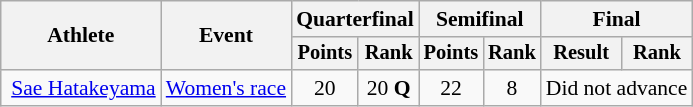<table class="wikitable" style="font-size:90%;">
<tr>
<th rowspan=2>Athlete</th>
<th rowspan=2>Event</th>
<th colspan=2>Quarterfinal</th>
<th colspan=2>Semifinal</th>
<th colspan=2>Final</th>
</tr>
<tr style="font-size:95%">
<th>Points</th>
<th>Rank</th>
<th>Points</th>
<th>Rank</th>
<th>Result</th>
<th>Rank</th>
</tr>
<tr align=center>
<td align=left> <a href='#'>Sae Hatakeyama</a></td>
<td align=left><a href='#'>Women's race</a></td>
<td>20</td>
<td>20 <strong>Q</strong></td>
<td>22</td>
<td>8</td>
<td colspan="2">Did not advance</td>
</tr>
</table>
